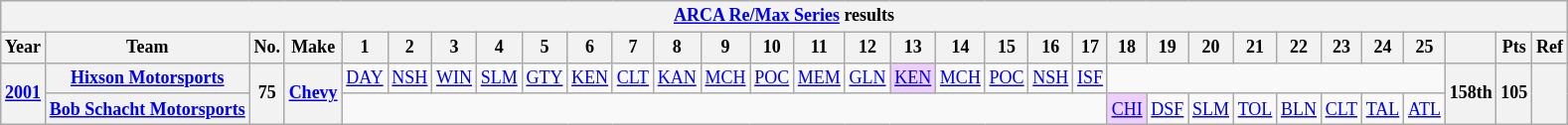<table class="wikitable" style="text-align:center; font-size:75%">
<tr>
<th colspan=48><a href='#'>ARCA Re/Max Series</a> results</th>
</tr>
<tr>
<th>Year</th>
<th>Team</th>
<th>No.</th>
<th>Make</th>
<th>1</th>
<th>2</th>
<th>3</th>
<th>4</th>
<th>5</th>
<th>6</th>
<th>7</th>
<th>8</th>
<th>9</th>
<th>10</th>
<th>11</th>
<th>12</th>
<th>13</th>
<th>14</th>
<th>15</th>
<th>16</th>
<th>17</th>
<th>18</th>
<th>19</th>
<th>20</th>
<th>21</th>
<th>22</th>
<th>23</th>
<th>24</th>
<th>25</th>
<th></th>
<th>Pts</th>
<th>Ref</th>
</tr>
<tr>
<th rowspan=2><a href='#'>2001</a></th>
<th><a href='#'>Hixson Motorsports</a></th>
<th rowspan=2>75</th>
<th rowspan=2><a href='#'>Chevy</a></th>
<td><a href='#'>DAY</a></td>
<td><a href='#'>NSH</a></td>
<td><a href='#'>WIN</a></td>
<td><a href='#'>SLM</a></td>
<td><a href='#'>GTY</a></td>
<td><a href='#'>KEN</a></td>
<td><a href='#'>CLT</a></td>
<td><a href='#'>KAN</a></td>
<td><a href='#'>MCH</a></td>
<td><a href='#'>POC</a></td>
<td><a href='#'>MEM</a></td>
<td><a href='#'>GLN</a></td>
<td style="background:#EFCFFF;"><a href='#'>KEN</a><br></td>
<td><a href='#'>MCH</a></td>
<td><a href='#'>POC</a></td>
<td><a href='#'>NSH</a></td>
<td><a href='#'>ISF</a></td>
<td colspan=8></td>
<th rowspan=2>158th</th>
<th rowspan=2>105</th>
<th rowspan=2></th>
</tr>
<tr>
<th><a href='#'>Bob Schacht Motorsports</a></th>
<td colspan=17></td>
<td style="background:#EFCFFF;"><a href='#'>CHI</a><br></td>
<td><a href='#'>DSF</a></td>
<td><a href='#'>SLM</a></td>
<td><a href='#'>TOL</a></td>
<td><a href='#'>BLN</a></td>
<td><a href='#'>CLT</a></td>
<td><a href='#'>TAL</a></td>
<td><a href='#'>ATL</a></td>
</tr>
</table>
